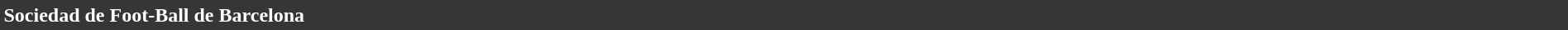<table style="width: 100%; background:#363636; color:white;">
<tr>
<td><strong>Sociedad de Foot-Ball de Barcelona</strong></td>
</tr>
</table>
